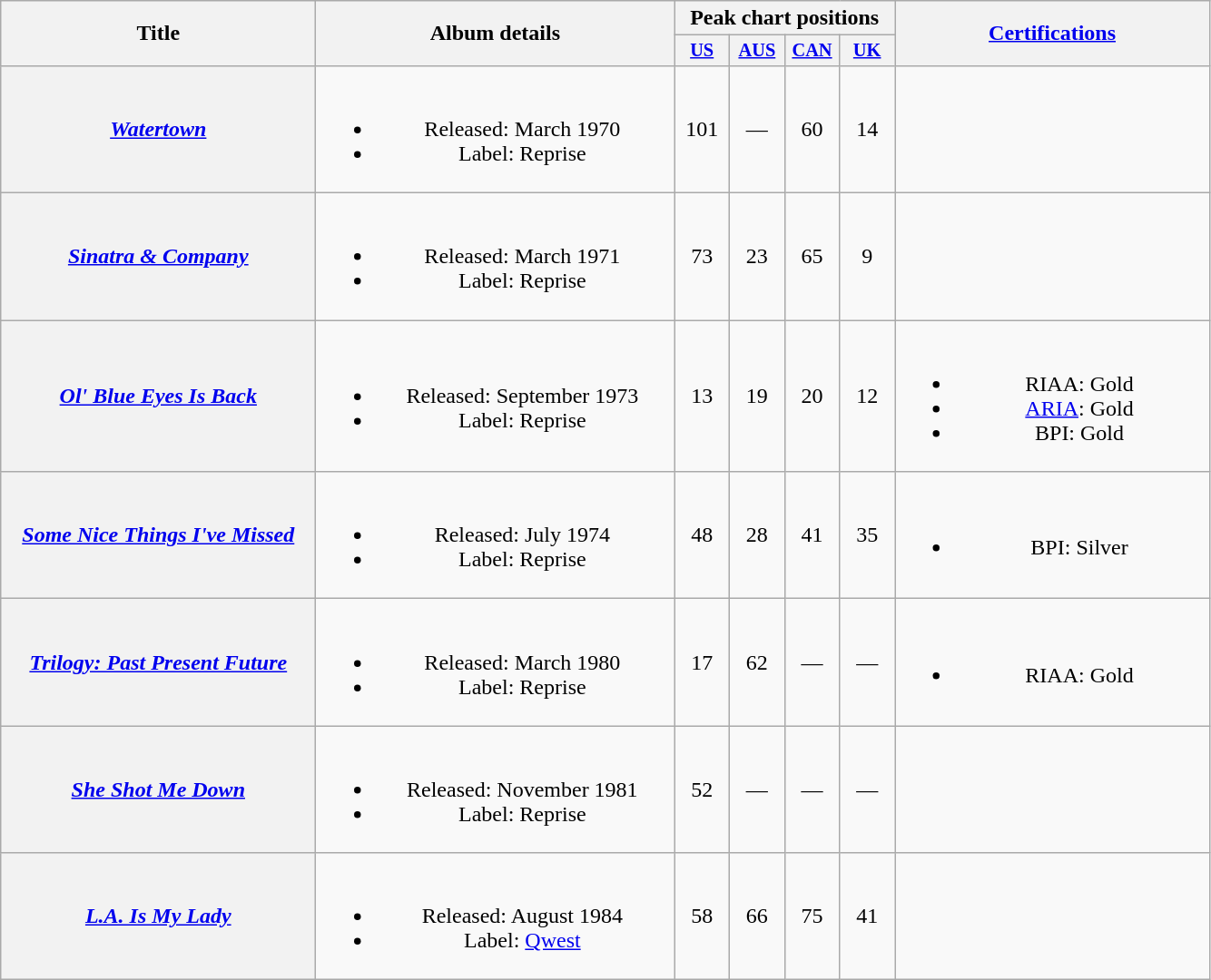<table class="wikitable plainrowheaders" style="text-align:center">
<tr>
<th scope="col" rowspan="2" style="width:14em;">Title</th>
<th scope="col" rowspan="2" style="width:16em;">Album details</th>
<th scope="col" colspan="4">Peak chart positions</th>
<th scope="col" rowspan="2" style="width:14em;"><a href='#'>Certifications</a></th>
</tr>
<tr>
<th style="width:2.5em; font-size:85%"><a href='#'>US</a><br></th>
<th style="width:2.5em; font-size:85%"><a href='#'>AUS</a><br></th>
<th style="width:2.5em; font-size:85%"><a href='#'>CAN</a><br></th>
<th style="width:2.5em; font-size:85%"><a href='#'>UK</a><br></th>
</tr>
<tr>
<th scope="row"><em><a href='#'>Watertown</a></em></th>
<td><br><ul><li>Released: March 1970</li><li>Label: Reprise</li></ul></td>
<td>101</td>
<td>—</td>
<td>60</td>
<td>14</td>
<td></td>
</tr>
<tr>
<th scope="row"><em><a href='#'>Sinatra & Company</a></em><br></th>
<td><br><ul><li>Released: March 1971</li><li>Label: Reprise</li></ul></td>
<td>73</td>
<td>23</td>
<td>65</td>
<td>9</td>
<td></td>
</tr>
<tr>
<th scope="row"><em><a href='#'>Ol' Blue Eyes Is Back</a></em></th>
<td><br><ul><li>Released: September 1973</li><li>Label: Reprise</li></ul></td>
<td>13</td>
<td>19</td>
<td>20</td>
<td>12</td>
<td><br><ul><li>RIAA: Gold</li><li><a href='#'>ARIA</a>: Gold</li><li>BPI: Gold</li></ul></td>
</tr>
<tr>
<th scope="row"><em><a href='#'>Some Nice Things I've Missed</a></em></th>
<td><br><ul><li>Released: July 1974</li><li>Label: Reprise</li></ul></td>
<td>48</td>
<td>28</td>
<td>41</td>
<td>35</td>
<td><br><ul><li>BPI: Silver</li></ul></td>
</tr>
<tr>
<th scope="row"><em><a href='#'>Trilogy: Past Present Future</a></em></th>
<td><br><ul><li>Released: March 1980</li><li>Label: Reprise</li></ul></td>
<td>17</td>
<td>62</td>
<td>—</td>
<td>—</td>
<td><br><ul><li>RIAA: Gold</li></ul></td>
</tr>
<tr>
<th scope="row"><em><a href='#'>She Shot Me Down</a></em></th>
<td><br><ul><li>Released: November 1981</li><li>Label: Reprise</li></ul></td>
<td>52</td>
<td>—</td>
<td>—</td>
<td>—</td>
<td></td>
</tr>
<tr>
<th scope="row"><em><a href='#'>L.A. Is My Lady</a></em></th>
<td><br><ul><li>Released: August 1984</li><li>Label: <a href='#'>Qwest</a></li></ul></td>
<td>58</td>
<td>66</td>
<td>75</td>
<td>41</td>
<td></td>
</tr>
</table>
